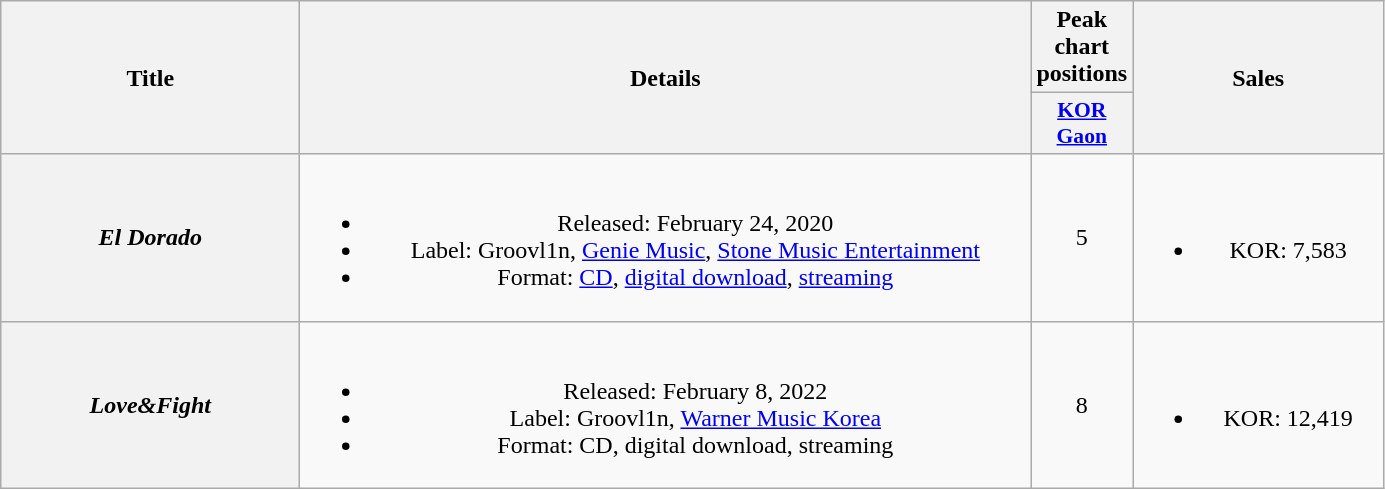<table class="wikitable plainrowheaders" style="text-align:center;">
<tr>
<th scope="col" rowspan="2" style="width:12em;">Title</th>
<th scope="col" rowspan="2" style="width:30em;">Details</th>
<th scope="col" colspan="1">Peak chart positions</th>
<th scope="col" rowspan="2" style="width:10em;">Sales</th>
</tr>
<tr>
<th scope="col" style="width:3em;font-size:90%"><a href='#'>KOR<br>Gaon</a><br></th>
</tr>
<tr>
<th scope="row"><em>El Dorado</em></th>
<td><br><ul><li>Released: February 24, 2020</li><li>Label: Groovl1n, <a href='#'>Genie Music</a>, <a href='#'>Stone Music Entertainment</a></li><li>Format: <a href='#'>CD</a>, <a href='#'>digital download</a>, <a href='#'>streaming</a></li></ul></td>
<td>5</td>
<td><br><ul><li>KOR: 7,583</li></ul></td>
</tr>
<tr>
<th scope="row"><em>Love&Fight</em></th>
<td><br><ul><li>Released: February 8, 2022</li><li>Label: Groovl1n, <a href='#'>Warner Music Korea</a></li><li>Format: CD, digital download, streaming</li></ul></td>
<td>8</td>
<td><br><ul><li>KOR: 12,419</li></ul></td>
</tr>
</table>
